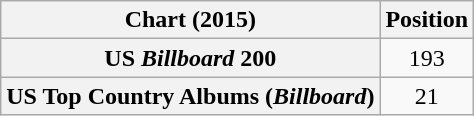<table class="wikitable sortable plainrowheaders" style="text-align:center">
<tr>
<th>Chart (2015)</th>
<th>Position</th>
</tr>
<tr>
<th scope="row">US <em>Billboard</em> 200</th>
<td>193</td>
</tr>
<tr>
<th scope="row">US Top Country Albums (<em>Billboard</em>)</th>
<td>21</td>
</tr>
</table>
